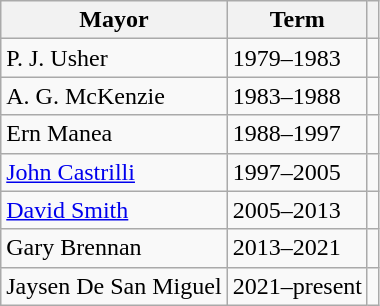<table class="wikitable">
<tr>
<th>Mayor</th>
<th>Term</th>
<th></th>
</tr>
<tr>
<td>P. J. Usher</td>
<td>1979–1983</td>
<td></td>
</tr>
<tr>
<td>A. G. McKenzie</td>
<td>1983–1988</td>
<td></td>
</tr>
<tr>
<td>Ern Manea</td>
<td>1988–1997</td>
<td></td>
</tr>
<tr>
<td><a href='#'>John Castrilli</a></td>
<td>1997–2005</td>
<td></td>
</tr>
<tr>
<td><a href='#'>David Smith</a></td>
<td>2005–2013</td>
<td></td>
</tr>
<tr>
<td>Gary Brennan</td>
<td>2013–2021</td>
<td></td>
</tr>
<tr>
<td>Jaysen De San Miguel</td>
<td>2021–present</td>
<td></td>
</tr>
</table>
